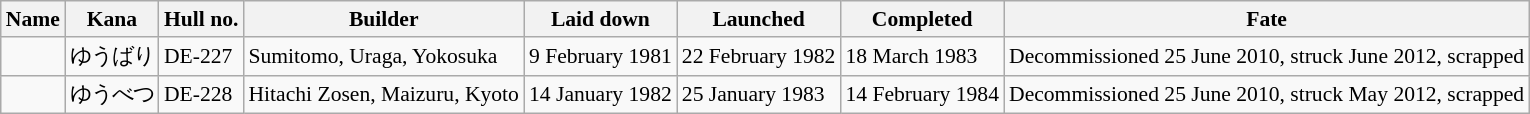<table class="wikitable" style="font-size:90%;">
<tr>
<th>Name</th>
<th>Kana</th>
<th>Hull no.</th>
<th>Builder</th>
<th>Laid down</th>
<th>Launched</th>
<th>Completed</th>
<th>Fate</th>
</tr>
<tr>
<td></td>
<td>ゆうばり</td>
<td>DE-227</td>
<td>Sumitomo, Uraga, Yokosuka</td>
<td>9 February 1981</td>
<td>22 February 1982</td>
<td>18 March 1983</td>
<td>Decommissioned 25 June 2010, struck June 2012, scrapped</td>
</tr>
<tr>
<td></td>
<td>ゆうべつ</td>
<td>DE-228</td>
<td>Hitachi Zosen, Maizuru, Kyoto</td>
<td>14 January 1982</td>
<td>25 January 1983</td>
<td>14 February 1984</td>
<td>Decommissioned 25 June 2010, struck May 2012, scrapped</td>
</tr>
</table>
